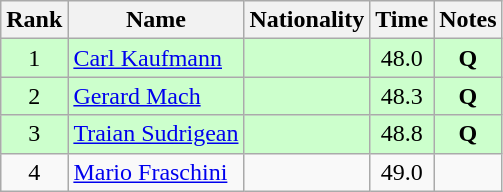<table class="wikitable sortable" style="text-align:center">
<tr>
<th>Rank</th>
<th>Name</th>
<th>Nationality</th>
<th>Time</th>
<th>Notes</th>
</tr>
<tr bgcolor=ccffcc>
<td>1</td>
<td align=left><a href='#'>Carl Kaufmann</a></td>
<td align=left></td>
<td>48.0</td>
<td><strong>Q</strong></td>
</tr>
<tr bgcolor=ccffcc>
<td>2</td>
<td align=left><a href='#'>Gerard Mach</a></td>
<td align=left></td>
<td>48.3</td>
<td><strong>Q</strong></td>
</tr>
<tr bgcolor=ccffcc>
<td>3</td>
<td align=left><a href='#'>Traian Sudrigean</a></td>
<td align=left></td>
<td>48.8</td>
<td><strong>Q</strong></td>
</tr>
<tr>
<td>4</td>
<td align=left><a href='#'>Mario Fraschini</a></td>
<td align=left></td>
<td>49.0</td>
<td></td>
</tr>
</table>
